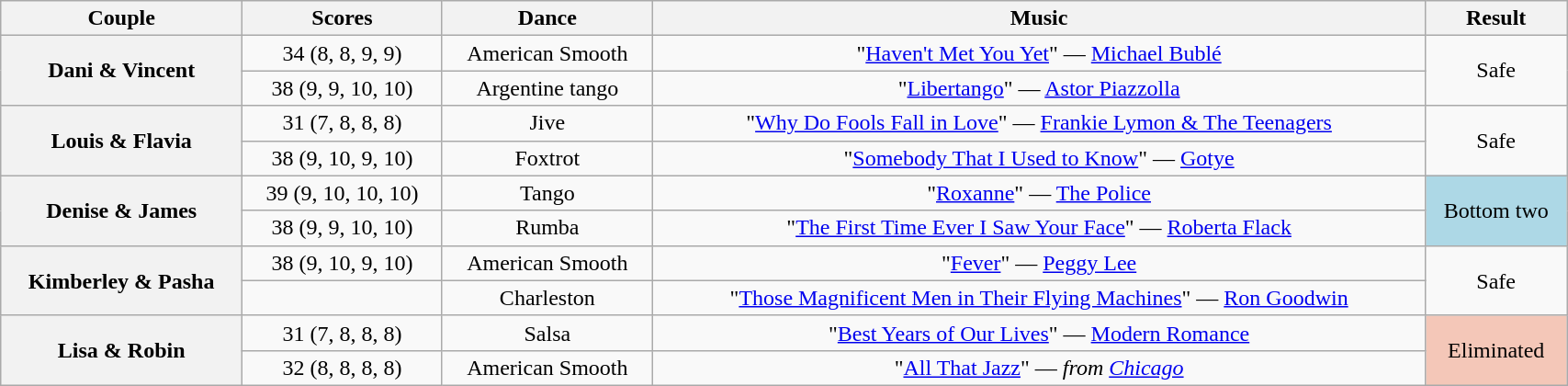<table class="wikitable sortable" style="text-align:center; width:90%">
<tr>
<th scope="col">Couple</th>
<th scope="col">Scores</th>
<th scope="col" class="unsortable">Dance</th>
<th scope="col" class="unsortable">Music</th>
<th scope="col" class="unsortable">Result</th>
</tr>
<tr>
<th scope="row" rowspan=2>Dani & Vincent</th>
<td>34 (8, 8, 9, 9)</td>
<td>American Smooth</td>
<td>"<a href='#'>Haven't Met You Yet</a>" — <a href='#'>Michael Bublé</a></td>
<td rowspan=2>Safe</td>
</tr>
<tr>
<td>38 (9, 9, 10, 10)</td>
<td>Argentine tango</td>
<td>"<a href='#'>Libertango</a>" — <a href='#'>Astor Piazzolla</a></td>
</tr>
<tr>
<th scope="row" rowspan=2>Louis & Flavia</th>
<td>31 (7, 8, 8, 8)</td>
<td>Jive</td>
<td>"<a href='#'>Why Do Fools Fall in Love</a>" — <a href='#'>Frankie Lymon & The Teenagers</a></td>
<td rowspan=2>Safe</td>
</tr>
<tr>
<td>38 (9, 10, 9, 10)</td>
<td>Foxtrot</td>
<td>"<a href='#'>Somebody That I Used to Know</a>" — <a href='#'>Gotye</a></td>
</tr>
<tr>
<th scope="row" rowspan=2>Denise & James</th>
<td>39 (9, 10, 10, 10)</td>
<td>Tango</td>
<td>"<a href='#'>Roxanne</a>" — <a href='#'>The Police</a></td>
<td rowspan=2 bgcolor="lightblue">Bottom two</td>
</tr>
<tr>
<td>38 (9, 9, 10, 10)</td>
<td>Rumba</td>
<td>"<a href='#'>The First Time Ever I Saw Your Face</a>" — <a href='#'>Roberta Flack</a></td>
</tr>
<tr>
<th scope="row" rowspan=2>Kimberley & Pasha</th>
<td>38 (9, 10, 9, 10)</td>
<td>American Smooth</td>
<td>"<a href='#'>Fever</a>" — <a href='#'>Peggy Lee</a></td>
<td rowspan=2>Safe</td>
</tr>
<tr>
<td></td>
<td>Charleston</td>
<td>"<a href='#'>Those Magnificent Men in Their Flying Machines</a>" — <a href='#'>Ron Goodwin</a></td>
</tr>
<tr>
<th scope="row" rowspan=2>Lisa & Robin</th>
<td>31 (7, 8, 8, 8)</td>
<td>Salsa</td>
<td>"<a href='#'>Best Years of Our Lives</a>" — <a href='#'>Modern Romance</a></td>
<td rowspan=2 bgcolor="f4c7b8">Eliminated</td>
</tr>
<tr>
<td>32 (8, 8, 8, 8)</td>
<td>American Smooth</td>
<td>"<a href='#'>All That Jazz</a>" — <em>from <a href='#'>Chicago</a></em></td>
</tr>
</table>
